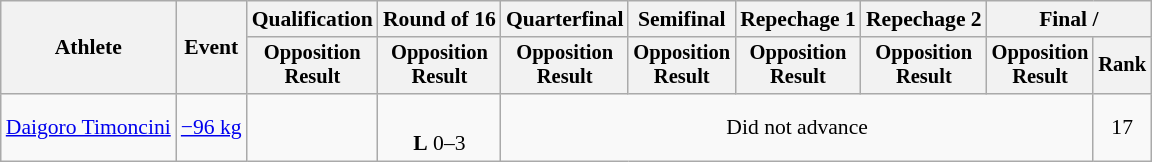<table class="wikitable" style="font-size:90%">
<tr>
<th rowspan="2">Athlete</th>
<th rowspan="2">Event</th>
<th>Qualification</th>
<th>Round of 16</th>
<th>Quarterfinal</th>
<th>Semifinal</th>
<th>Repechage 1</th>
<th>Repechage 2</th>
<th colspan=2>Final / </th>
</tr>
<tr style="font-size: 95%">
<th>Opposition<br>Result</th>
<th>Opposition<br>Result</th>
<th>Opposition<br>Result</th>
<th>Opposition<br>Result</th>
<th>Opposition<br>Result</th>
<th>Opposition<br>Result</th>
<th>Opposition<br>Result</th>
<th>Rank</th>
</tr>
<tr align=center>
<td align=left><a href='#'>Daigoro Timoncini</a></td>
<td align=left><a href='#'>−96 kg</a></td>
<td></td>
<td><br><strong>L</strong> 0–3 <sup> </sup></td>
<td colspan=5>Did not advance</td>
<td>17</td>
</tr>
</table>
